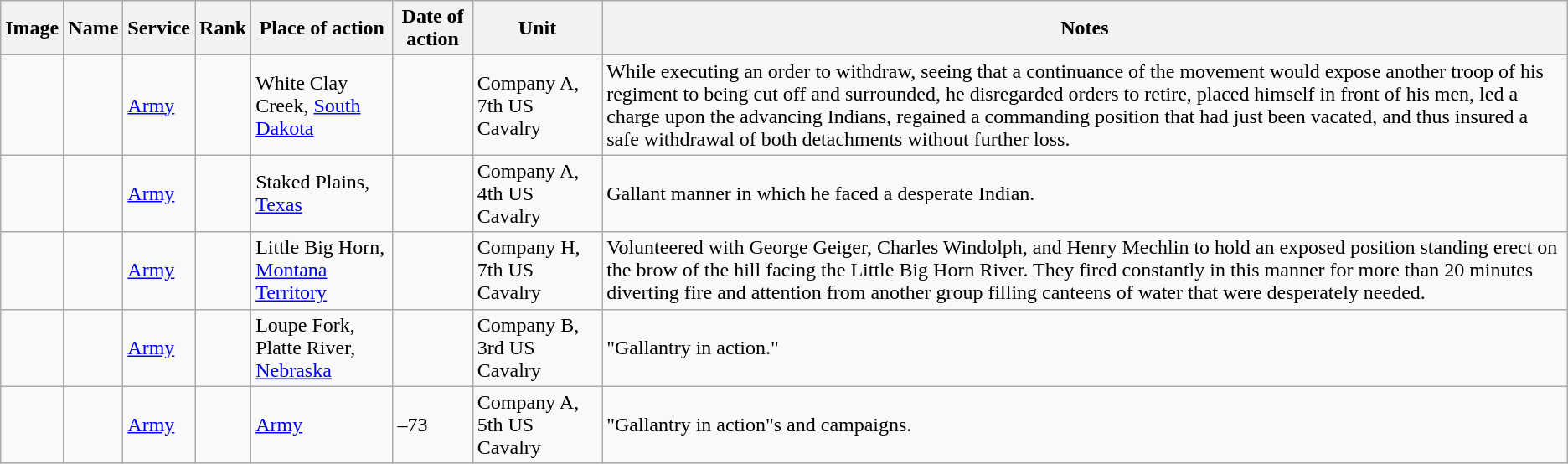<table class="wikitable sortable">
<tr>
<th class="unsortable">Image</th>
<th>Name</th>
<th>Service</th>
<th>Rank</th>
<th>Place of action</th>
<th>Date of action</th>
<th>Unit</th>
<th class="unsortable">Notes</th>
</tr>
<tr>
<td></td>
<td></td>
<td><a href='#'>Army</a></td>
<td></td>
<td>White Clay Creek, <a href='#'>South Dakota</a></td>
<td></td>
<td>Company A, 7th US Cavalry</td>
<td>While executing an order to withdraw, seeing that a continuance of the movement would expose another troop of his regiment to being cut off and surrounded, he disregarded orders to retire, placed himself in front of his men, led a charge upon the advancing Indians, regained a commanding position that had just been vacated, and thus insured a safe withdrawal of both detachments without further loss.</td>
</tr>
<tr>
<td></td>
<td></td>
<td><a href='#'>Army</a></td>
<td></td>
<td>Staked Plains, <a href='#'>Texas</a></td>
<td></td>
<td>Company A, 4th US Cavalry</td>
<td>Gallant manner in which he faced a desperate Indian.</td>
</tr>
<tr>
<td></td>
<td></td>
<td><a href='#'>Army</a></td>
<td></td>
<td>Little Big Horn, <a href='#'>Montana Territory</a></td>
<td></td>
<td>Company H, 7th US Cavalry</td>
<td>Volunteered with George Geiger, Charles Windolph, and Henry Mechlin to hold an exposed position standing erect on the brow of the hill facing the Little Big Horn River. They fired constantly in this manner for more than 20 minutes diverting fire and attention from another group filling canteens of water that were desperately needed.</td>
</tr>
<tr>
<td></td>
<td></td>
<td><a href='#'>Army</a></td>
<td></td>
<td>Loupe Fork, Platte River, <a href='#'>Nebraska</a></td>
<td></td>
<td>Company B, 3rd US Cavalry</td>
<td>"Gallantry in action."</td>
</tr>
<tr>
<td></td>
<td></td>
<td><a href='#'>Army</a></td>
<td></td>
<td><a href='#'>Army</a></td>
<td>–73</td>
<td>Company A, 5th US Cavalry</td>
<td>"Gallantry in action"s and campaigns.</td>
</tr>
</table>
